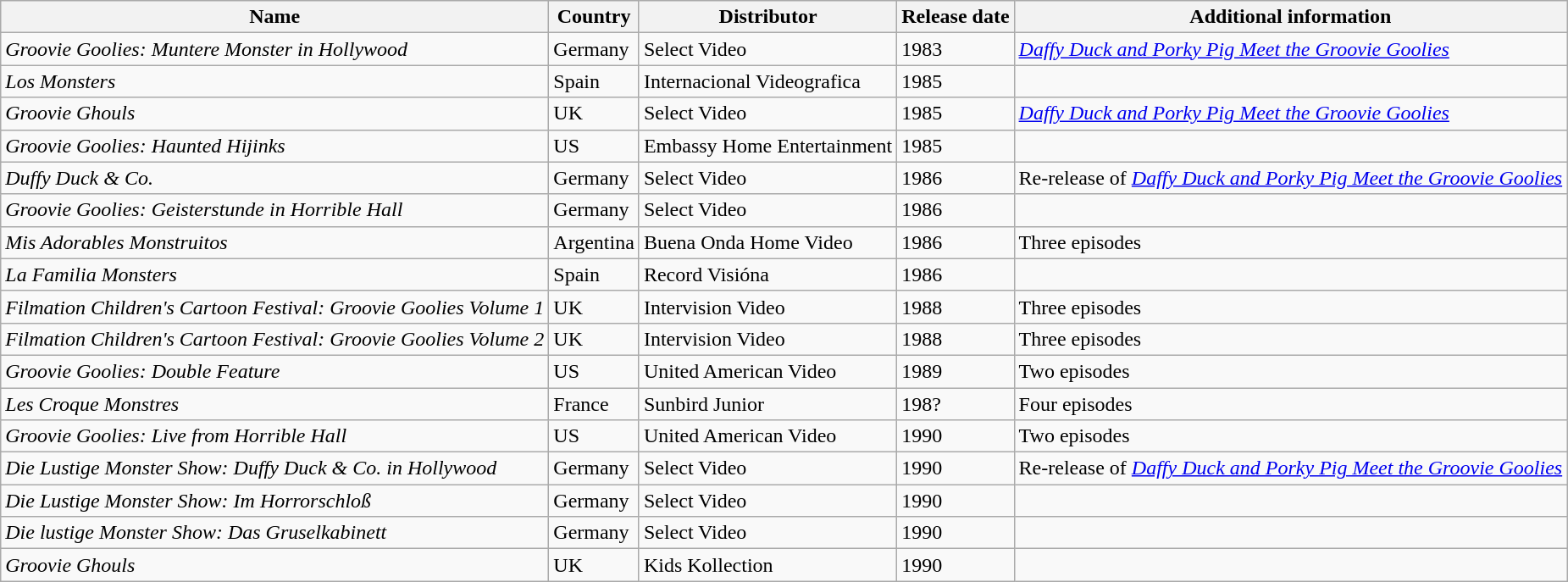<table class="wikitable">
<tr>
<th>Name</th>
<th>Country</th>
<th>Distributor</th>
<th>Release date</th>
<th>Additional information</th>
</tr>
<tr>
<td><em>Groovie Goolies: Muntere Monster in Hollywood</em></td>
<td>Germany</td>
<td>Select Video</td>
<td>1983</td>
<td><em><a href='#'>Daffy Duck and Porky Pig Meet the Groovie Goolies</a></em></td>
</tr>
<tr>
<td><em>Los Monsters</em></td>
<td>Spain</td>
<td>Internacional Videografica</td>
<td>1985</td>
<td></td>
</tr>
<tr>
<td><em>Groovie Ghouls</em></td>
<td>UK</td>
<td>Select Video</td>
<td>1985</td>
<td><em><a href='#'>Daffy Duck and Porky Pig Meet the Groovie Goolies</a></em></td>
</tr>
<tr>
<td><em>Groovie Goolies: Haunted Hijinks</em></td>
<td>US</td>
<td>Embassy Home Entertainment</td>
<td>1985</td>
<td></td>
</tr>
<tr>
<td><em>Duffy Duck & Co.</em></td>
<td>Germany</td>
<td>Select Video</td>
<td>1986</td>
<td>Re-release of <em><a href='#'>Daffy Duck and Porky Pig Meet the Groovie Goolies</a></em></td>
</tr>
<tr>
<td><em>Groovie Goolies: Geisterstunde in Horrible Hall</em></td>
<td>Germany</td>
<td>Select Video</td>
<td>1986</td>
<td></td>
</tr>
<tr>
<td><em>Mis Adorables Monstruitos</em></td>
<td>Argentina</td>
<td>Buena Onda Home Video</td>
<td>1986</td>
<td>Three episodes</td>
</tr>
<tr>
<td><em>La Familia Monsters</em></td>
<td>Spain</td>
<td>Record Visióna</td>
<td>1986</td>
<td></td>
</tr>
<tr>
<td><em>Filmation Children's Cartoon Festival: Groovie Goolies Volume 1</em></td>
<td>UK</td>
<td>Intervision Video</td>
<td>1988</td>
<td>Three episodes</td>
</tr>
<tr>
<td><em>Filmation Children's Cartoon Festival: Groovie Goolies Volume 2</em></td>
<td>UK</td>
<td>Intervision Video</td>
<td>1988</td>
<td>Three episodes</td>
</tr>
<tr>
<td><em>Groovie Goolies: Double Feature</em></td>
<td>US</td>
<td>United American Video</td>
<td>1989</td>
<td>Two episodes</td>
</tr>
<tr>
<td><em>Les Croque Monstres</em></td>
<td>France</td>
<td>Sunbird Junior</td>
<td>198?</td>
<td>Four episodes</td>
</tr>
<tr>
<td><em>Groovie Goolies: Live from Horrible Hall</em></td>
<td>US</td>
<td>United American Video</td>
<td>1990</td>
<td>Two episodes</td>
</tr>
<tr>
<td><em>Die Lustige Monster Show: Duffy Duck & Co. in Hollywood</em></td>
<td>Germany</td>
<td>Select Video</td>
<td>1990</td>
<td>Re-release of <em><a href='#'>Daffy Duck and Porky Pig Meet the Groovie Goolies</a></em></td>
</tr>
<tr>
<td><em>Die Lustige Monster Show: Im Horrorschloß</em></td>
<td>Germany</td>
<td>Select Video</td>
<td>1990</td>
<td></td>
</tr>
<tr>
<td><em>Die lustige Monster Show: Das Gruselkabinett</em></td>
<td>Germany</td>
<td>Select Video</td>
<td>1990</td>
<td></td>
</tr>
<tr>
<td><em>Groovie Ghouls</em></td>
<td>UK</td>
<td>Kids Kollection</td>
<td>1990</td>
<td></td>
</tr>
</table>
